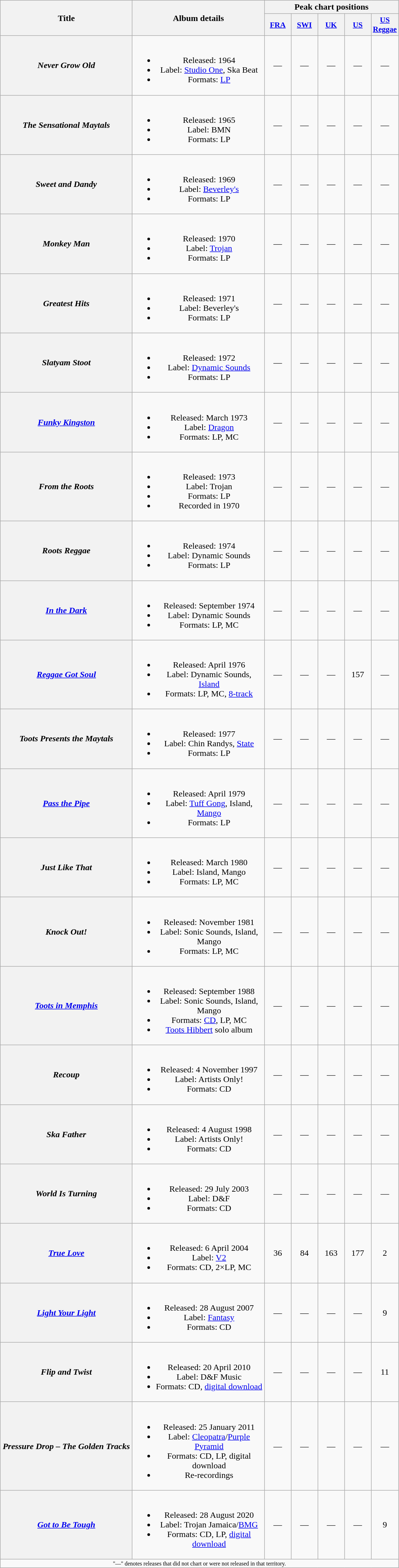<table class="wikitable plainrowheaders" style="text-align:center;">
<tr>
<th scope="col" rowspan="2" style="width:15em;">Title</th>
<th scope="col" rowspan="2" style="width:15em;">Album details</th>
<th colspan="5">Peak chart positions</th>
</tr>
<tr>
<th scope="col" style="width:3em;font-size:90%;"><a href='#'>FRA</a><br></th>
<th scope="col" style="width:3em;font-size:90%;"><a href='#'>SWI</a><br></th>
<th scope="col" style="width:3em;font-size:90%;"><a href='#'>UK</a><br></th>
<th scope="col" style="width:3em;font-size:90%;"><a href='#'>US</a><br></th>
<th scope="col" style="width:3em;font-size:90%;"><a href='#'>US Reggae</a><br></th>
</tr>
<tr>
<th scope="row"><em>Never Grow Old</em></th>
<td><br><ul><li>Released: 1964</li><li>Label: <a href='#'>Studio One</a>, Ska Beat</li><li>Formats: <a href='#'>LP</a></li></ul></td>
<td>—</td>
<td>—</td>
<td>—</td>
<td>—</td>
<td>—</td>
</tr>
<tr>
<th scope="row"><em>The Sensational Maytals</em></th>
<td><br><ul><li>Released: 1965</li><li>Label: BMN</li><li>Formats: LP</li></ul></td>
<td>—</td>
<td>—</td>
<td>—</td>
<td>—</td>
<td>—</td>
</tr>
<tr>
<th scope="row"><em>Sweet and Dandy</em></th>
<td><br><ul><li>Released: 1969</li><li>Label: <a href='#'>Beverley's</a></li><li>Formats: LP</li></ul></td>
<td>—</td>
<td>—</td>
<td>—</td>
<td>—</td>
<td>—</td>
</tr>
<tr>
<th scope="row"><em>Monkey Man</em></th>
<td><br><ul><li>Released: 1970</li><li>Label: <a href='#'>Trojan</a></li><li>Formats: LP</li></ul></td>
<td>—</td>
<td>—</td>
<td>—</td>
<td>—</td>
<td>—</td>
</tr>
<tr>
<th scope="row"><em>Greatest Hits</em></th>
<td><br><ul><li>Released: 1971</li><li>Label: Beverley's</li><li>Formats: LP</li></ul></td>
<td>—</td>
<td>—</td>
<td>—</td>
<td>—</td>
<td>—</td>
</tr>
<tr>
<th scope="row"><em>Slatyam Stoot</em></th>
<td><br><ul><li>Released: 1972</li><li>Label: <a href='#'>Dynamic Sounds</a></li><li>Formats: LP</li></ul></td>
<td>—</td>
<td>—</td>
<td>—</td>
<td>—</td>
<td>—</td>
</tr>
<tr>
<th scope="row"><em><a href='#'>Funky Kingston</a></em></th>
<td><br><ul><li>Released: March 1973</li><li>Label: <a href='#'>Dragon</a></li><li>Formats: LP, MC</li></ul></td>
<td>—</td>
<td>—</td>
<td>—</td>
<td>—</td>
<td>—</td>
</tr>
<tr>
<th scope="row"><em>From the Roots</em></th>
<td><br><ul><li>Released: 1973</li><li>Label: Trojan</li><li>Formats: LP</li><li>Recorded in 1970</li></ul></td>
<td>—</td>
<td>—</td>
<td>—</td>
<td>—</td>
<td>—</td>
</tr>
<tr>
<th scope="row"><em>Roots Reggae</em></th>
<td><br><ul><li>Released: 1974</li><li>Label: Dynamic Sounds</li><li>Formats: LP</li></ul></td>
<td>—</td>
<td>—</td>
<td>—</td>
<td>—</td>
<td>—</td>
</tr>
<tr>
<th scope="row"><em><a href='#'>In the Dark</a></em></th>
<td><br><ul><li>Released: September 1974</li><li>Label: Dynamic Sounds</li><li>Formats: LP, MC</li></ul></td>
<td>—</td>
<td>—</td>
<td>—</td>
<td>—</td>
<td>—</td>
</tr>
<tr>
<th scope="row"><em><a href='#'>Reggae Got Soul</a></em></th>
<td><br><ul><li>Released: April 1976</li><li>Label: Dynamic Sounds, <a href='#'>Island</a></li><li>Formats: LP, MC, <a href='#'>8-track</a></li></ul></td>
<td>—</td>
<td>—</td>
<td>—</td>
<td>157</td>
<td>—</td>
</tr>
<tr>
<th scope="row"><em>Toots Presents the Maytals</em></th>
<td><br><ul><li>Released: 1977</li><li>Label: Chin Randys, <a href='#'>State</a></li><li>Formats: LP</li></ul></td>
<td>—</td>
<td>—</td>
<td>—</td>
<td>—</td>
<td>—</td>
</tr>
<tr>
<th scope="row"><em><a href='#'>Pass the Pipe</a></em></th>
<td><br><ul><li>Released: April 1979</li><li>Label: <a href='#'>Tuff Gong</a>, Island, <a href='#'>Mango</a></li><li>Formats: LP</li></ul></td>
<td>—</td>
<td>—</td>
<td>—</td>
<td>—</td>
<td>—</td>
</tr>
<tr>
<th scope="row"><em>Just Like That</em></th>
<td><br><ul><li>Released: March 1980</li><li>Label: Island, Mango</li><li>Formats: LP, MC</li></ul></td>
<td>—</td>
<td>—</td>
<td>—</td>
<td>—</td>
<td>—</td>
</tr>
<tr>
<th scope="row"><em>Knock Out!</em></th>
<td><br><ul><li>Released: November 1981</li><li>Label: Sonic Sounds, Island, Mango</li><li>Formats: LP, MC</li></ul></td>
<td>—</td>
<td>—</td>
<td>—</td>
<td>—</td>
<td>—</td>
</tr>
<tr>
<th scope="row"><em><a href='#'>Toots in Memphis</a></em></th>
<td><br><ul><li>Released: September 1988</li><li>Label: Sonic Sounds, Island, Mango</li><li>Formats: <a href='#'>CD</a>, LP, MC</li><li><a href='#'>Toots Hibbert</a> solo album</li></ul></td>
<td>—</td>
<td>—</td>
<td>—</td>
<td>—</td>
<td>—</td>
</tr>
<tr>
<th scope="row"><em>Recoup</em></th>
<td><br><ul><li>Released: 4 November 1997</li><li>Label: Artists Only!</li><li>Formats: CD</li></ul></td>
<td>—</td>
<td>—</td>
<td>—</td>
<td>—</td>
<td>—</td>
</tr>
<tr>
<th scope="row"><em>Ska Father</em></th>
<td><br><ul><li>Released: 4 August 1998</li><li>Label: Artists Only!</li><li>Formats: CD</li></ul></td>
<td>—</td>
<td>—</td>
<td>—</td>
<td>—</td>
<td>—</td>
</tr>
<tr>
<th scope="row"><em>World Is Turning</em></th>
<td><br><ul><li>Released: 29 July 2003</li><li>Label: D&F</li><li>Formats: CD</li></ul></td>
<td>—</td>
<td>—</td>
<td>—</td>
<td>—</td>
<td>—</td>
</tr>
<tr>
<th scope="row"><em><a href='#'>True Love</a></em></th>
<td><br><ul><li>Released: 6 April 2004</li><li>Label: <a href='#'>V2</a></li><li>Formats: CD, 2×LP, MC</li></ul></td>
<td>36</td>
<td>84</td>
<td>163</td>
<td>177</td>
<td>2</td>
</tr>
<tr>
<th scope="row"><em><a href='#'>Light Your Light</a></em></th>
<td><br><ul><li>Released: 28 August 2007</li><li>Label: <a href='#'>Fantasy</a></li><li>Formats: CD</li></ul></td>
<td>—</td>
<td>—</td>
<td>—</td>
<td>—</td>
<td>9</td>
</tr>
<tr>
<th scope="row"><em>Flip and Twist</em></th>
<td><br><ul><li>Released: 20 April 2010</li><li>Label: D&F Music</li><li>Formats: CD, <a href='#'>digital download</a></li></ul></td>
<td>—</td>
<td>—</td>
<td>—</td>
<td>—</td>
<td>11</td>
</tr>
<tr>
<th scope="row"><em>Pressure Drop – The Golden Tracks</em></th>
<td><br><ul><li>Released: 25 January 2011</li><li>Label: <a href='#'>Cleopatra</a>/<a href='#'>Purple Pyramid</a></li><li>Formats: CD, LP, digital download</li><li>Re-recordings</li></ul></td>
<td>—</td>
<td>—</td>
<td>—</td>
<td>—</td>
<td>—</td>
</tr>
<tr>
<th scope="row"><em><a href='#'>Got to Be Tough</a></em></th>
<td><br><ul><li>Released: 28 August 2020</li><li>Label: Trojan Jamaica/<a href='#'>BMG</a></li><li>Formats: CD, LP, <a href='#'>digital download</a></li></ul></td>
<td>—</td>
<td>—</td>
<td>—</td>
<td>—</td>
<td>9</td>
</tr>
<tr>
<td colspan="7" style="font-size:8pt">"—" denotes releases that did not chart or were not released in that territory.</td>
</tr>
</table>
